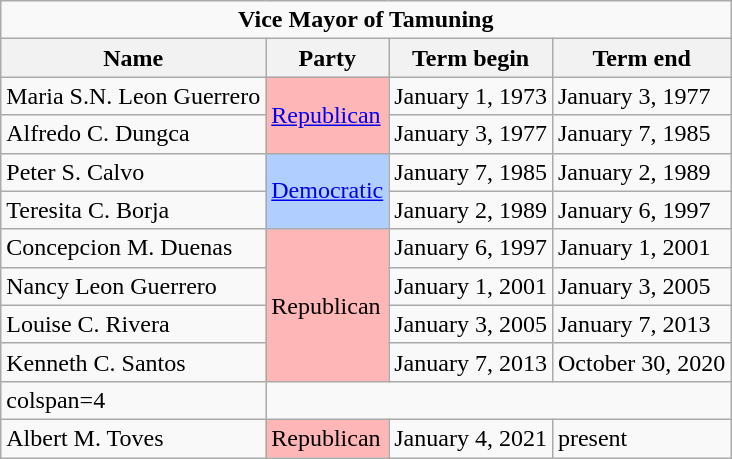<table class="wikitable">
<tr>
<td colspan="4" align=center><strong>Vice Mayor of Tamuning</strong></td>
</tr>
<tr>
<th>Name</th>
<th>Party</th>
<th>Term begin</th>
<th>Term end</th>
</tr>
<tr>
<td>Maria S.N. Leon Guerrero</td>
<td style="background-color: #FFB6B6"; rowspan="2"><a href='#'>Republican</a></td>
<td>January 1, 1973</td>
<td>January 3, 1977</td>
</tr>
<tr>
<td>Alfredo C. Dungca</td>
<td>January 3, 1977</td>
<td>January 7, 1985</td>
</tr>
<tr>
<td>Peter S. Calvo</td>
<td style="background-color: #B0CEFF"; rowspan="2"><a href='#'>Democratic</a></td>
<td>January 7, 1985</td>
<td>January 2, 1989</td>
</tr>
<tr>
<td>Teresita C. Borja</td>
<td>January 2, 1989</td>
<td>January 6, 1997</td>
</tr>
<tr>
<td>Concepcion M. Duenas</td>
<td style="background-color: #FFB6B6"; rowspan="4">Republican</td>
<td>January 6, 1997</td>
<td>January 1, 2001</td>
</tr>
<tr>
<td>Nancy Leon Guerrero</td>
<td>January 1, 2001</td>
<td>January 3, 2005</td>
</tr>
<tr>
<td>Louise C. Rivera</td>
<td>January 3, 2005</td>
<td>January 7, 2013</td>
</tr>
<tr>
<td>Kenneth C. Santos</td>
<td>January 7, 2013</td>
<td>October 30, 2020</td>
</tr>
<tr>
<td>colspan=4 </td>
</tr>
<tr>
<td>Albert M. Toves</td>
<td style="background-color: #FFB6B6";>Republican</td>
<td>January 4, 2021</td>
<td>present</td>
</tr>
</table>
